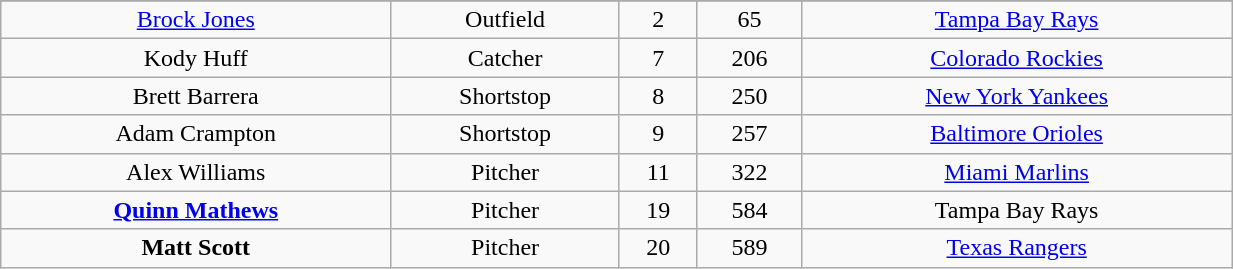<table class="wikitable" width="65%">
<tr align="center">
</tr>
<tr align="center" bgcolor="">
<td><a href='#'>Brock Jones</a></td>
<td>Outfield</td>
<td>2</td>
<td>65</td>
<td><a href='#'>Tampa Bay Rays</a></td>
</tr>
<tr align="center" bgcolor="">
<td>Kody Huff</td>
<td>Catcher</td>
<td>7</td>
<td>206</td>
<td><a href='#'>Colorado Rockies</a></td>
</tr>
<tr align="center" bgcolor="">
<td>Brett Barrera</td>
<td>Shortstop</td>
<td>8</td>
<td>250</td>
<td><a href='#'>New York Yankees</a></td>
</tr>
<tr align="center" bgcolor="">
<td>Adam Crampton</td>
<td>Shortstop</td>
<td>9</td>
<td>257</td>
<td><a href='#'>Baltimore Orioles</a></td>
</tr>
<tr align="center" bgcolor="">
<td>Alex Williams</td>
<td>Pitcher</td>
<td>11</td>
<td>322</td>
<td><a href='#'>Miami Marlins</a></td>
</tr>
<tr align="center" bgcolor="">
<td><strong><a href='#'>Quinn Mathews</a></strong></td>
<td>Pitcher</td>
<td>19</td>
<td>584</td>
<td>Tampa Bay Rays</td>
</tr>
<tr align="center" bgcolor="">
<td><strong>Matt Scott</strong></td>
<td>Pitcher</td>
<td>20</td>
<td>589</td>
<td><a href='#'>Texas Rangers</a></td>
</tr>
</table>
